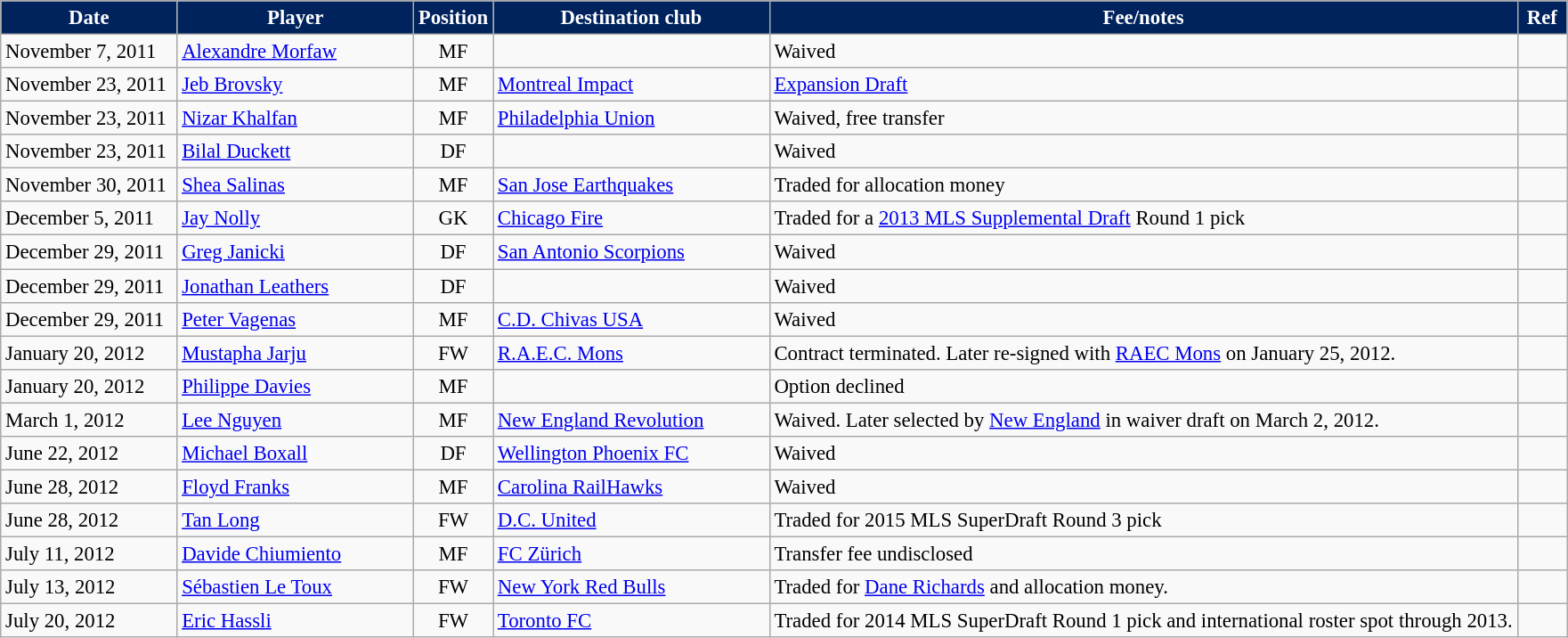<table class="wikitable" style="text-align:left; font-size:95%;">
<tr>
<th style="background:#00235d; color:#fff; width:125px;">Date</th>
<th style="background:#00235d; color:#fff; width:170px;">Player</th>
<th style="background:#00235d; color:#fff; width:50px;">Position</th>
<th style="background:#00235d; color:#fff; width:200px;">Destination club</th>
<th style="background:#00235d; color:#fff;">Fee/notes</th>
<th style="background:#00235d; color:#fff; width:30px;">Ref</th>
</tr>
<tr>
<td>November 7, 2011</td>
<td> <a href='#'>Alexandre Morfaw</a></td>
<td style="text-align:center;">MF</td>
<td></td>
<td>Waived</td>
<td style="text-align:center;"></td>
</tr>
<tr>
<td>November 23, 2011</td>
<td> <a href='#'>Jeb Brovsky</a></td>
<td style="text-align:center;">MF</td>
<td> <a href='#'>Montreal Impact</a></td>
<td><a href='#'>Expansion Draft</a></td>
<td style="text-align:center;"></td>
</tr>
<tr>
<td>November 23, 2011</td>
<td> <a href='#'>Nizar Khalfan</a></td>
<td style="text-align:center;">MF</td>
<td> <a href='#'>Philadelphia Union</a></td>
<td>Waived, free transfer</td>
<td style="text-align:center;"></td>
</tr>
<tr>
<td>November 23, 2011</td>
<td> <a href='#'>Bilal Duckett</a></td>
<td style="text-align:center;">DF</td>
<td></td>
<td>Waived</td>
<td style="text-align:center;"></td>
</tr>
<tr>
<td>November 30, 2011</td>
<td> <a href='#'>Shea Salinas</a></td>
<td style="text-align:center;">MF</td>
<td> <a href='#'>San Jose Earthquakes</a></td>
<td>Traded for allocation money</td>
<td style="text-align:center;"></td>
</tr>
<tr>
<td>December 5, 2011</td>
<td> <a href='#'>Jay Nolly</a></td>
<td style="text-align:center;">GK</td>
<td> <a href='#'>Chicago Fire</a></td>
<td>Traded for a <a href='#'>2013 MLS Supplemental Draft</a> Round 1 pick</td>
<td style="text-align:center;"></td>
</tr>
<tr>
<td>December 29, 2011</td>
<td> <a href='#'>Greg Janicki</a></td>
<td style="text-align:center;">DF</td>
<td> <a href='#'>San Antonio Scorpions</a></td>
<td>Waived</td>
<td style="text-align:center;"></td>
</tr>
<tr>
<td>December 29, 2011</td>
<td> <a href='#'>Jonathan Leathers</a></td>
<td style="text-align:center;">DF</td>
<td></td>
<td>Waived</td>
<td style="text-align:center;"></td>
</tr>
<tr>
<td>December 29, 2011</td>
<td> <a href='#'>Peter Vagenas</a></td>
<td style="text-align:center;">MF</td>
<td> <a href='#'>C.D. Chivas USA</a></td>
<td>Waived</td>
<td style="text-align:center;"></td>
</tr>
<tr>
<td>January 20, 2012</td>
<td> <a href='#'>Mustapha Jarju</a></td>
<td style="text-align:center;">FW</td>
<td> <a href='#'>R.A.E.C. Mons</a></td>
<td>Contract terminated. Later re-signed with <a href='#'>RAEC Mons</a> on January 25, 2012.</td>
<td style="text-align:center;"></td>
</tr>
<tr>
<td>January 20, 2012</td>
<td> <a href='#'>Philippe Davies</a></td>
<td style="text-align:center;">MF</td>
<td></td>
<td>Option declined</td>
<td style="text-align:center;"></td>
</tr>
<tr>
<td>March 1, 2012</td>
<td> <a href='#'>Lee Nguyen</a></td>
<td style="text-align:center;">MF</td>
<td> <a href='#'>New England Revolution</a></td>
<td>Waived. Later selected by <a href='#'>New England</a> in waiver draft on March 2, 2012.</td>
<td style="text-align:center;"></td>
</tr>
<tr>
<td>June 22, 2012</td>
<td> <a href='#'>Michael Boxall</a></td>
<td style="text-align:center;">DF</td>
<td> <a href='#'>Wellington Phoenix FC</a></td>
<td>Waived</td>
<td style="text-align:center;"></td>
</tr>
<tr>
<td>June 28, 2012</td>
<td> <a href='#'>Floyd Franks</a></td>
<td style="text-align:center;">MF</td>
<td> <a href='#'>Carolina RailHawks</a></td>
<td>Waived</td>
<td style="text-align:center;"></td>
</tr>
<tr>
<td>June 28, 2012</td>
<td> <a href='#'>Tan Long</a></td>
<td style="text-align:center;">FW</td>
<td> <a href='#'>D.C. United</a></td>
<td>Traded for 2015 MLS SuperDraft Round 3 pick</td>
<td style="text-align:center;"></td>
</tr>
<tr>
<td>July 11, 2012</td>
<td> <a href='#'>Davide Chiumiento</a></td>
<td style="text-align:center;">MF</td>
<td> <a href='#'>FC Zürich</a></td>
<td>Transfer fee undisclosed</td>
<td style="text-align:center;"></td>
</tr>
<tr>
<td>July 13, 2012</td>
<td> <a href='#'>Sébastien Le Toux</a></td>
<td style="text-align:center;">FW</td>
<td> <a href='#'>New York Red Bulls</a></td>
<td>Traded for <a href='#'>Dane Richards</a> and allocation money.</td>
<td style="text-align:center;"></td>
</tr>
<tr>
<td>July 20, 2012</td>
<td> <a href='#'>Eric Hassli</a></td>
<td style="text-align:center;">FW</td>
<td> <a href='#'>Toronto FC</a></td>
<td>Traded for 2014 MLS SuperDraft Round 1 pick and international roster spot through 2013.</td>
<td style="text-align:center;"></td>
</tr>
</table>
